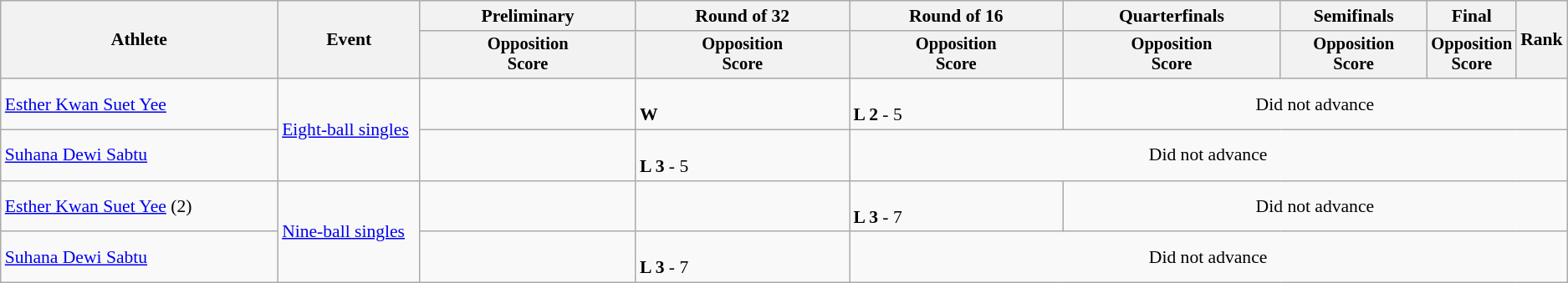<table class=wikitable style="font-size:90%; text-align:center">
<tr>
<th rowspan=2 width="20%">Athlete</th>
<th rowspan=2 width="10%">Event</th>
<th width="15%">Preliminary</th>
<th width="15%">Round of 32</th>
<th width="15%">Round of 16</th>
<th width="15%">Quarterfinals</th>
<th width="15%">Semifinals</th>
<th width="15%">Final</th>
<th rowspan=2>Rank</th>
</tr>
<tr style="font-size:95%;">
<th>Opposition<br>Score</th>
<th>Opposition<br>Score</th>
<th>Opposition<br>Score</th>
<th>Opposition<br>Score</th>
<th>Opposition<br>Score</th>
<th>Opposition<br>Score</th>
</tr>
<tr>
<td align=left><a href='#'>Esther Kwan Suet Yee</a></td>
<td align=left rowspan=2><a href='#'>Eight-ball singles</a></td>
<td></td>
<td align=left><br><strong>W</strong> </td>
<td align=left><br><strong>L 2</strong> - 5</td>
<td colspan=4>Did not advance</td>
</tr>
<tr>
<td align=left><a href='#'>Suhana Dewi Sabtu</a></td>
<td></td>
<td align=left><br><strong>L 3</strong> - 5</td>
<td colspan=5>Did not advance</td>
</tr>
<tr>
<td align=left><a href='#'>Esther Kwan Suet Yee</a> (2)</td>
<td align=left rowspan=2><a href='#'>Nine-ball singles</a></td>
<td></td>
<td></td>
<td align=left><br><strong>L 3</strong> - 7</td>
<td colspan=4>Did not advance</td>
</tr>
<tr>
<td align=left><a href='#'>Suhana Dewi Sabtu</a></td>
<td></td>
<td align=left><br><strong>L 3</strong> - 7</td>
<td colspan=5>Did not advance</td>
</tr>
</table>
